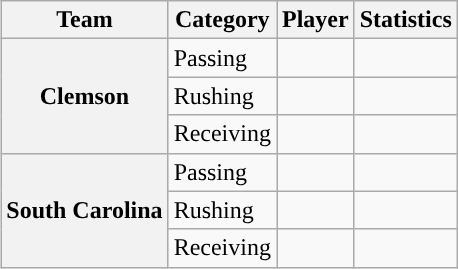<table class="wikitable" style="float:right">
<tr>
<th>Team</th>
<th>Category</th>
<th>Player</th>
<th>Statistics</th>
</tr>
<tr>
<th rowspan=3>Clemson</th>
<td>Passing</td>
<td></td>
<td></td>
</tr>
<tr>
<td>Rushing</td>
<td></td>
<td></td>
</tr>
<tr>
<td>Receiving</td>
<td></td>
<td></td>
</tr>
<tr>
<th rowspan=3>South Carolina</th>
<td>Passing</td>
<td></td>
<td></td>
</tr>
<tr>
<td>Rushing</td>
<td></td>
<td></td>
</tr>
<tr>
<td>Receiving</td>
<td></td>
<td></td>
</tr>
</table>
